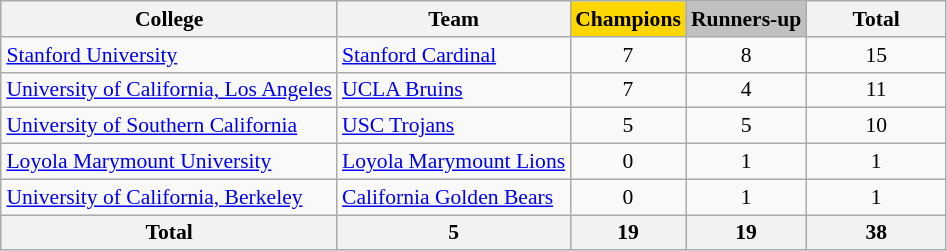<table class="wikitable sortable" style="text-align: center; font-size: 90%; margin-left: 1em;">
<tr>
<th>College</th>
<th>Team</th>
<th style="background-color: gold;">Champions</th>
<th style="background-color: silver;">Runners-up</th>
<th style="width: 6em;">Total</th>
</tr>
<tr>
<td style="text-align: left;"><a href='#'>Stanford University</a></td>
<td style="text-align: left;"><a href='#'>Stanford Cardinal</a></td>
<td>7</td>
<td>8</td>
<td>15</td>
</tr>
<tr>
<td style="text-align: left;"><a href='#'>University of California, Los Angeles</a></td>
<td style="text-align: left;"><a href='#'>UCLA Bruins</a></td>
<td>7</td>
<td>4</td>
<td>11</td>
</tr>
<tr>
<td style="text-align: left;"><a href='#'>University of Southern California</a></td>
<td style="text-align: left;"><a href='#'>USC Trojans</a></td>
<td>5</td>
<td>5</td>
<td>10</td>
</tr>
<tr>
<td style="text-align: left;"><a href='#'>Loyola Marymount University</a></td>
<td style="text-align: left;"><a href='#'>Loyola Marymount Lions</a></td>
<td>0</td>
<td>1</td>
<td>1</td>
</tr>
<tr>
<td style="text-align: left;"><a href='#'>University of California, Berkeley</a></td>
<td style="text-align: left;"><a href='#'>California Golden Bears</a></td>
<td>0</td>
<td>1</td>
<td>1</td>
</tr>
<tr>
<th>Total</th>
<th>5</th>
<th>19</th>
<th>19</th>
<th>38</th>
</tr>
</table>
